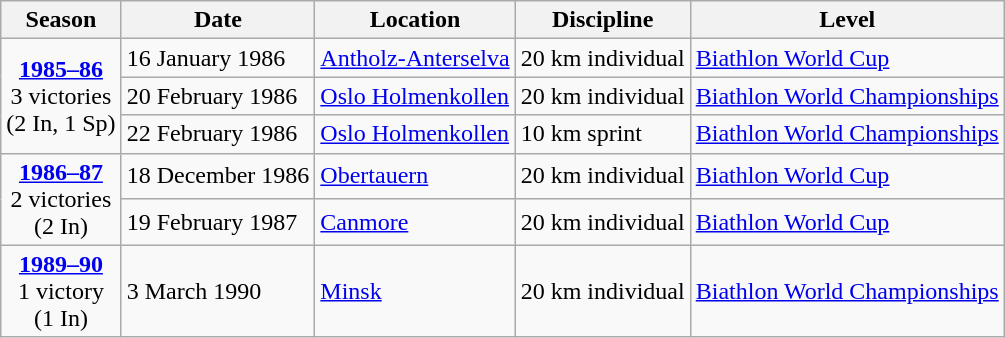<table class="wikitable">
<tr>
<th>Season</th>
<th>Date</th>
<th>Location</th>
<th>Discipline</th>
<th>Level</th>
</tr>
<tr>
<td rowspan="3" style="text-align:center;"><strong><a href='#'>1985–86</a></strong> <br> 3 victories <br> (2 In, 1 Sp)</td>
<td>16 January 1986</td>
<td> <a href='#'>Antholz-Anterselva</a></td>
<td>20 km individual</td>
<td><a href='#'>Biathlon World Cup</a></td>
</tr>
<tr>
<td>20 February 1986</td>
<td> <a href='#'>Oslo Holmenkollen</a></td>
<td>20 km individual</td>
<td><a href='#'>Biathlon World Championships</a></td>
</tr>
<tr>
<td>22 February 1986</td>
<td> <a href='#'>Oslo Holmenkollen</a></td>
<td>10 km sprint</td>
<td><a href='#'>Biathlon World Championships</a></td>
</tr>
<tr>
<td rowspan="2" style="text-align:center;"><strong><a href='#'>1986–87</a></strong> <br> 2 victories <br> (2 In)</td>
<td>18 December 1986</td>
<td> <a href='#'>Obertauern</a></td>
<td>20 km individual</td>
<td><a href='#'>Biathlon World Cup</a></td>
</tr>
<tr>
<td>19 February 1987</td>
<td> <a href='#'>Canmore</a></td>
<td>20 km individual</td>
<td><a href='#'>Biathlon World Cup</a></td>
</tr>
<tr>
<td rowspan="1" style="text-align:center;"><strong><a href='#'>1989–90</a></strong> <br> 1 victory <br> (1 In)</td>
<td>3 March 1990</td>
<td> <a href='#'>Minsk</a></td>
<td>20 km individual</td>
<td><a href='#'>Biathlon World Championships</a></td>
</tr>
</table>
